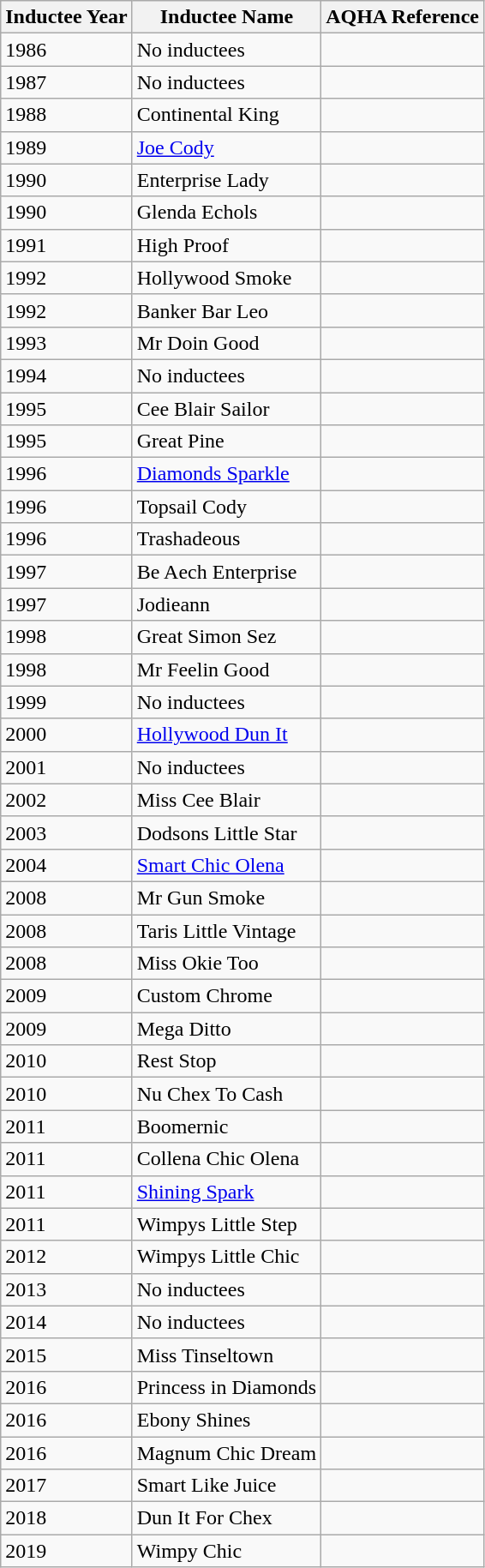<table class="wikitable">
<tr>
<th>Inductee Year</th>
<th>Inductee Name</th>
<th>AQHA Reference</th>
</tr>
<tr>
<td>1986</td>
<td>No inductees</td>
<td></td>
</tr>
<tr>
<td>1987</td>
<td>No inductees</td>
<td></td>
</tr>
<tr>
<td>1988</td>
<td>Continental King</td>
<td></td>
</tr>
<tr>
<td>1989</td>
<td><a href='#'>Joe Cody</a></td>
<td></td>
</tr>
<tr>
<td>1990</td>
<td>Enterprise Lady</td>
<td></td>
</tr>
<tr>
<td>1990</td>
<td>Glenda Echols</td>
<td></td>
</tr>
<tr>
<td>1991</td>
<td>High Proof</td>
<td></td>
</tr>
<tr>
<td>1992</td>
<td>Hollywood Smoke</td>
<td></td>
</tr>
<tr>
<td>1992</td>
<td>Banker Bar Leo</td>
<td></td>
</tr>
<tr>
<td>1993</td>
<td>Mr Doin Good</td>
<td></td>
</tr>
<tr>
<td>1994</td>
<td>No inductees</td>
<td></td>
</tr>
<tr>
<td>1995</td>
<td>Cee Blair Sailor</td>
<td></td>
</tr>
<tr>
<td>1995</td>
<td>Great Pine</td>
<td></td>
</tr>
<tr>
<td>1996</td>
<td><a href='#'>Diamonds Sparkle</a></td>
<td></td>
</tr>
<tr>
<td>1996</td>
<td>Topsail Cody</td>
<td></td>
</tr>
<tr>
<td>1996</td>
<td>Trashadeous</td>
<td></td>
</tr>
<tr>
<td>1997</td>
<td>Be Aech Enterprise</td>
<td></td>
</tr>
<tr>
<td>1997</td>
<td>Jodieann</td>
<td></td>
</tr>
<tr>
<td>1998</td>
<td>Great Simon Sez</td>
<td></td>
</tr>
<tr>
<td>1998</td>
<td>Mr Feelin Good</td>
<td></td>
</tr>
<tr>
<td>1999</td>
<td>No inductees</td>
<td></td>
</tr>
<tr>
<td>2000</td>
<td><a href='#'>Hollywood Dun It</a></td>
<td></td>
</tr>
<tr>
<td>2001</td>
<td>No inductees</td>
<td></td>
</tr>
<tr>
<td>2002</td>
<td>Miss Cee Blair</td>
<td></td>
</tr>
<tr>
<td>2003</td>
<td>Dodsons Little Star</td>
<td></td>
</tr>
<tr>
<td>2004</td>
<td><a href='#'>Smart Chic Olena</a></td>
<td></td>
</tr>
<tr>
<td>2008</td>
<td>Mr Gun Smoke</td>
<td></td>
</tr>
<tr>
<td>2008</td>
<td>Taris Little Vintage</td>
<td></td>
</tr>
<tr>
<td>2008</td>
<td>Miss Okie Too</td>
<td></td>
</tr>
<tr>
<td>2009</td>
<td>Custom Chrome</td>
<td></td>
</tr>
<tr>
<td>2009</td>
<td>Mega Ditto</td>
<td></td>
</tr>
<tr>
<td>2010</td>
<td>Rest Stop</td>
<td></td>
</tr>
<tr>
<td>2010</td>
<td>Nu Chex To Cash</td>
<td></td>
</tr>
<tr>
<td>2011</td>
<td>Boomernic</td>
<td></td>
</tr>
<tr>
<td>2011</td>
<td>Collena Chic Olena</td>
<td></td>
</tr>
<tr>
<td>2011</td>
<td><a href='#'>Shining Spark</a></td>
<td></td>
</tr>
<tr>
<td>2011</td>
<td>Wimpys Little Step</td>
<td></td>
</tr>
<tr>
<td>2012</td>
<td>Wimpys Little Chic</td>
<td></td>
</tr>
<tr>
<td>2013</td>
<td>No inductees</td>
<td></td>
</tr>
<tr>
<td>2014</td>
<td>No inductees</td>
<td></td>
</tr>
<tr>
<td>2015</td>
<td>Miss Tinseltown</td>
<td></td>
</tr>
<tr>
<td>2016</td>
<td>Princess in Diamonds</td>
<td></td>
</tr>
<tr>
<td>2016</td>
<td>Ebony Shines</td>
<td></td>
</tr>
<tr>
<td>2016</td>
<td>Magnum Chic Dream</td>
<td></td>
</tr>
<tr>
<td>2017</td>
<td>Smart Like Juice</td>
<td></td>
</tr>
<tr>
<td>2018</td>
<td>Dun It For Chex</td>
<td></td>
</tr>
<tr>
<td>2019</td>
<td>Wimpy Chic</td>
<td></td>
</tr>
</table>
